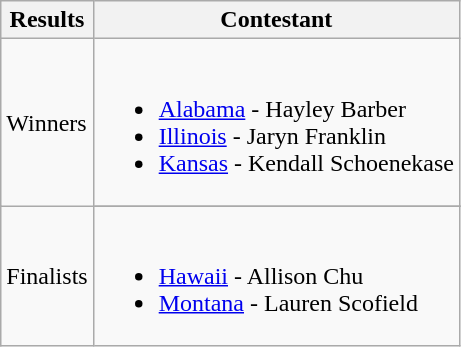<table class="wikitable">
<tr>
<th>Results</th>
<th>Contestant</th>
</tr>
<tr>
<td>Winners</td>
<td><br><ul><li><a href='#'>Alabama</a> - Hayley Barber</li><li><a href='#'>Illinois</a> - Jaryn Franklin</li><li><a href='#'>Kansas</a> - Kendall Schoenekase</li></ul></td>
</tr>
<tr>
<td rowspan=5>Finalists</td>
</tr>
<tr>
<td><br><ul><li><a href='#'>Hawaii</a> - Allison Chu</li><li><a href='#'>Montana</a> - Lauren Scofield</li></ul></td>
</tr>
</table>
